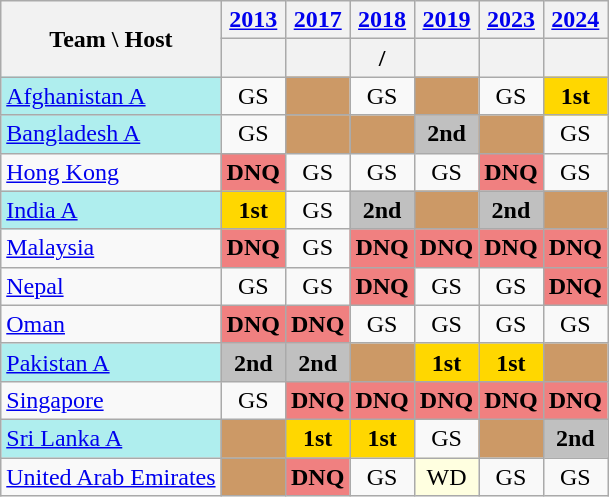<table class="wikitable" style="text-align: center;">
<tr>
<th rowspan=2>Team \ Host</th>
<th><a href='#'>2013</a></th>
<th><a href='#'>2017</a></th>
<th><a href='#'>2018</a></th>
<th><a href='#'>2019</a></th>
<th><a href='#'>2023</a></th>
<th><a href='#'>2024</a></th>
</tr>
<tr>
<th></th>
<th></th>
<th>/</th>
<th></th>
<th></th>
<th></th>
</tr>
<tr>
<td bgcolor="PaleTurquoise" align="left"> <a href='#'>Afghanistan A</a></td>
<td>GS</td>
<td bgcolor="#cc9966"></td>
<td>GS</td>
<td bgcolor="#cc9966"></td>
<td>GS</td>
<td bgcolor="gold"><strong>1st</strong></td>
</tr>
<tr>
<td bgcolor="PaleTurquoise" align="left"> <a href='#'>Bangladesh A</a></td>
<td>GS</td>
<td bgcolor="#cc9966"></td>
<td bgcolor="#cc9966"></td>
<td bgcolor="silver"><strong>2nd</strong></td>
<td bgcolor="#cc9966"></td>
<td>GS</td>
</tr>
<tr>
<td align="left"> <a href='#'>Hong Kong</a></td>
<td bgcolor="LightCoral"><strong>DNQ</strong></td>
<td>GS</td>
<td>GS</td>
<td>GS</td>
<td bgcolor="LightCoral"><strong>DNQ</strong></td>
<td>GS</td>
</tr>
<tr>
<td bgcolor="PaleTurquoise"align="left"> <a href='#'>India A</a></td>
<td bgcolor="gold"><strong>1st</strong></td>
<td>GS</td>
<td bgcolor="silver"><strong>2nd</strong></td>
<td bgcolor="#cc9966"></td>
<td bgcolor="silver"><strong>2nd</strong></td>
<td bgcolor="#cc9966"></td>
</tr>
<tr>
<td align="left"> <a href='#'>Malaysia</a></td>
<td bgcolor="LightCoral"><strong>DNQ</strong></td>
<td>GS</td>
<td bgcolor="LightCoral"><strong>DNQ</strong></td>
<td bgcolor="LightCoral"><strong>DNQ</strong></td>
<td bgcolor="LightCoral"><strong>DNQ</strong></td>
<td bgcolor="LightCoral"><strong>DNQ</strong></td>
</tr>
<tr>
<td align="left"> <a href='#'>Nepal</a></td>
<td>GS</td>
<td>GS</td>
<td bgcolor="LightCoral"><strong>DNQ</strong></td>
<td>GS</td>
<td>GS</td>
<td bgcolor="LightCoral"><strong>DNQ</strong></td>
</tr>
<tr>
<td align="left"> <a href='#'>Oman</a></td>
<td bgcolor="LightCoral"><strong>DNQ</strong></td>
<td bgcolor="LightCoral"><strong>DNQ</strong></td>
<td>GS</td>
<td>GS</td>
<td>GS</td>
<td>GS</td>
</tr>
<tr>
<td bgcolor="PaleTurquoise"align="left"> <a href='#'>Pakistan A</a></td>
<td bgcolor="silver"><strong>2nd</strong></td>
<td bgcolor="silver"><strong>2nd</strong></td>
<td bgcolor="#cc9966"></td>
<td bgcolor="gold"><strong>1st</strong></td>
<td bgcolor="gold"><strong>1st</strong></td>
<td bgcolor="#cc9966"></td>
</tr>
<tr>
<td align="left"> <a href='#'>Singapore</a></td>
<td>GS</td>
<td bgcolor="LightCoral"><strong>DNQ</strong></td>
<td bgcolor="LightCoral"><strong>DNQ</strong></td>
<td bgcolor="LightCoral"><strong>DNQ</strong></td>
<td bgcolor="LightCoral"><strong>DNQ</strong></td>
<td bgcolor="LightCoral"><strong>DNQ</strong></td>
</tr>
<tr>
<td bgcolor="PaleTurquoise" align="left"> <a href='#'>Sri Lanka A</a></td>
<td bgcolor="#cc9966"></td>
<td bgcolor="gold"><strong>1st</strong></td>
<td bgcolor="gold"><strong>1st</strong></td>
<td>GS</td>
<td bgcolor="#cc9966"></td>
<td bgcolor="silver"><strong>2nd</strong></td>
</tr>
<tr>
<td align="left"> <a href='#'>United Arab Emirates</a></td>
<td bgcolor="#cc9966"></td>
<td bgcolor="LightCoral"><strong>DNQ</strong></td>
<td>GS</td>
<td bgcolor="LightYellow">WD</td>
<td>GS</td>
<td>GS</td>
</tr>
</table>
